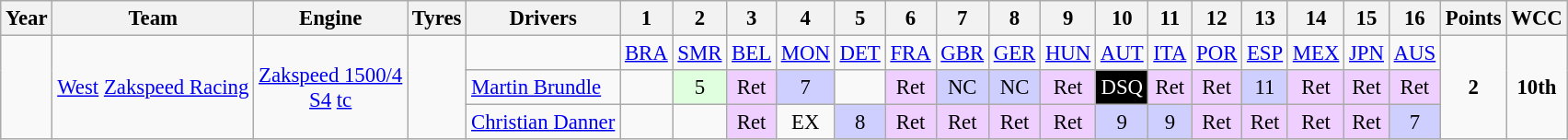<table class="wikitable" style="text-align:center; font-size:95%">
<tr>
<th>Year</th>
<th>Team</th>
<th>Engine</th>
<th>Tyres</th>
<th>Drivers</th>
<th>1</th>
<th>2</th>
<th>3</th>
<th>4</th>
<th>5</th>
<th>6</th>
<th>7</th>
<th>8</th>
<th>9</th>
<th>10</th>
<th>11</th>
<th>12</th>
<th>13</th>
<th>14</th>
<th>15</th>
<th>16</th>
<th>Points</th>
<th>WCC</th>
</tr>
<tr>
<td rowspan="3"></td>
<td rowspan="3"><a href='#'>West</a> <a href='#'>Zakspeed Racing</a></td>
<td rowspan="3"><a href='#'>Zakspeed 1500/4</a><br><a href='#'>S4</a> <a href='#'>tc</a></td>
<td rowspan="3"></td>
<td></td>
<td><a href='#'>BRA</a></td>
<td><a href='#'>SMR</a></td>
<td><a href='#'>BEL</a></td>
<td><a href='#'>MON</a></td>
<td><a href='#'>DET</a></td>
<td><a href='#'>FRA</a></td>
<td><a href='#'>GBR</a></td>
<td><a href='#'>GER</a></td>
<td><a href='#'>HUN</a></td>
<td><a href='#'>AUT</a></td>
<td><a href='#'>ITA</a></td>
<td><a href='#'>POR</a></td>
<td><a href='#'>ESP</a></td>
<td><a href='#'>MEX</a></td>
<td><a href='#'>JPN</a></td>
<td><a href='#'>AUS</a></td>
<td rowspan="3"><strong>2</strong></td>
<td rowspan="3"><strong>10th</strong></td>
</tr>
<tr>
<td align="left"><a href='#'>Martin Brundle</a></td>
<td></td>
<td style="background:#dfffdf;">5</td>
<td style="background:#efcfff;">Ret</td>
<td style="background:#cfcfff;">7</td>
<td></td>
<td style="background:#efcfff;">Ret</td>
<td style="background:#cfcfff;">NC</td>
<td style="background:#cfcfff;">NC</td>
<td style="background:#efcfff;">Ret</td>
<td style="background:#000; color:white;">DSQ</td>
<td style="background:#efcfff;">Ret</td>
<td style="background:#efcfff;">Ret</td>
<td style="background:#cfcfff;">11</td>
<td style="background:#efcfff;">Ret</td>
<td style="background:#efcfff;">Ret</td>
<td style="background:#efcfff;">Ret</td>
</tr>
<tr>
<td align="left"><a href='#'>Christian Danner</a></td>
<td></td>
<td></td>
<td style="background:#efcfff;">Ret</td>
<td>EX</td>
<td style="background:#cfcfff;">8</td>
<td style="background:#efcfff;">Ret</td>
<td style="background:#efcfff;">Ret</td>
<td style="background:#efcfff;">Ret</td>
<td style="background:#efcfff;">Ret</td>
<td style="background:#cfcfff;">9</td>
<td style="background:#cfcfff;">9</td>
<td style="background:#efcfff;">Ret</td>
<td style="background:#efcfff;">Ret</td>
<td style="background:#efcfff;">Ret</td>
<td style="background:#efcfff;">Ret</td>
<td style="background:#cfcfff;">7</td>
</tr>
</table>
